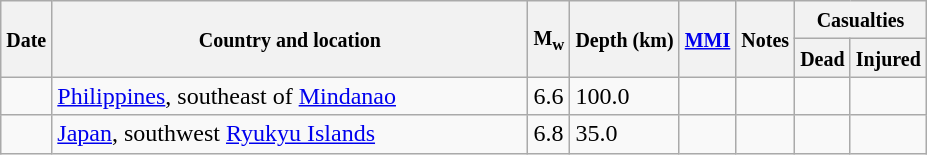<table class="wikitable sortable sort-under" style="border:1px black; margin-left:1em;">
<tr>
<th rowspan="2"><small>Date</small></th>
<th rowspan="2" style="width: 310px"><small>Country and location</small></th>
<th rowspan="2"><small>M<sub>w</sub></small></th>
<th rowspan="2"><small>Depth (km)</small></th>
<th rowspan="2"><small><a href='#'>MMI</a></small></th>
<th rowspan="2" class="unsortable"><small>Notes</small></th>
<th colspan="2"><small>Casualties</small></th>
</tr>
<tr>
<th><small>Dead</small></th>
<th><small>Injured</small></th>
</tr>
<tr>
<td></td>
<td> <a href='#'>Philippines</a>, southeast of <a href='#'>Mindanao</a></td>
<td>6.6</td>
<td>100.0</td>
<td></td>
<td></td>
<td></td>
<td></td>
</tr>
<tr>
<td></td>
<td> <a href='#'>Japan</a>, southwest <a href='#'>Ryukyu Islands</a></td>
<td>6.8</td>
<td>35.0</td>
<td></td>
<td></td>
<td></td>
<td></td>
</tr>
</table>
